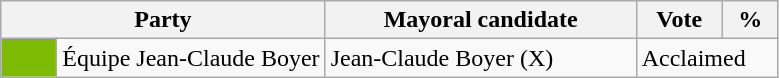<table class="wikitable">
<tr>
<th bgcolor="#DDDDFF" width="200px" colspan="2">Party</th>
<th bgcolor="#DDDDFF" width="200px">Mayoral candidate</th>
<th bgcolor="#DDDDFF" width="50px">Vote</th>
<th bgcolor="#DDDDFF" width="30px">%</th>
</tr>
<tr>
<td bgcolor=#7EBB04 width="30px"> </td>
<td>Équipe Jean-Claude Boyer</td>
<td>Jean-Claude Boyer (X)</td>
<td colspan="2">Acclaimed</td>
</tr>
</table>
